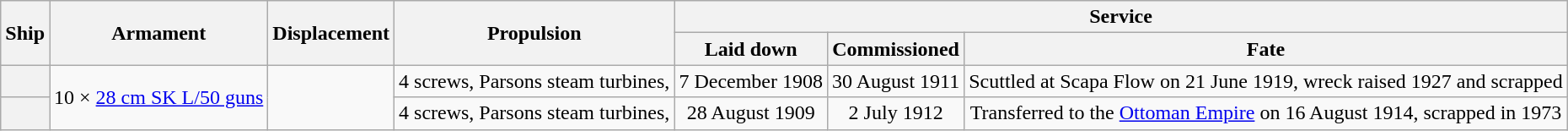<table class="wikitable plainrowheaders" style="text-align: center">
<tr valign="center">
<th scope="col" rowspan="2">Ship</th>
<th scope="col" rowspan="2">Armament</th>
<th scope="col" rowspan="2">Displacement</th>
<th scope="col" rowspan="2">Propulsion</th>
<th scope="col" colspan="3">Service</th>
</tr>
<tr valign="center">
<th scope="col">Laid down</th>
<th scope="col">Commissioned</th>
<th scope="col">Fate</th>
</tr>
<tr valign="center">
<th scope="row"></th>
<td rowspan="2">10 × <a href='#'>28 cm SK L/50 guns</a></td>
<td rowspan="2"></td>
<td>4 screws, Parsons steam turbines, </td>
<td>7 December 1908</td>
<td>30 August 1911</td>
<td>Scuttled at Scapa Flow on 21 June 1919, wreck raised 1927 and scrapped</td>
</tr>
<tr valign="center">
<th scope="row"></th>
<td>4 screws, Parsons steam turbines, </td>
<td>28 August 1909</td>
<td>2 July 1912</td>
<td>Transferred to the <a href='#'>Ottoman Empire</a> on 16 August 1914, scrapped in 1973</td>
</tr>
</table>
